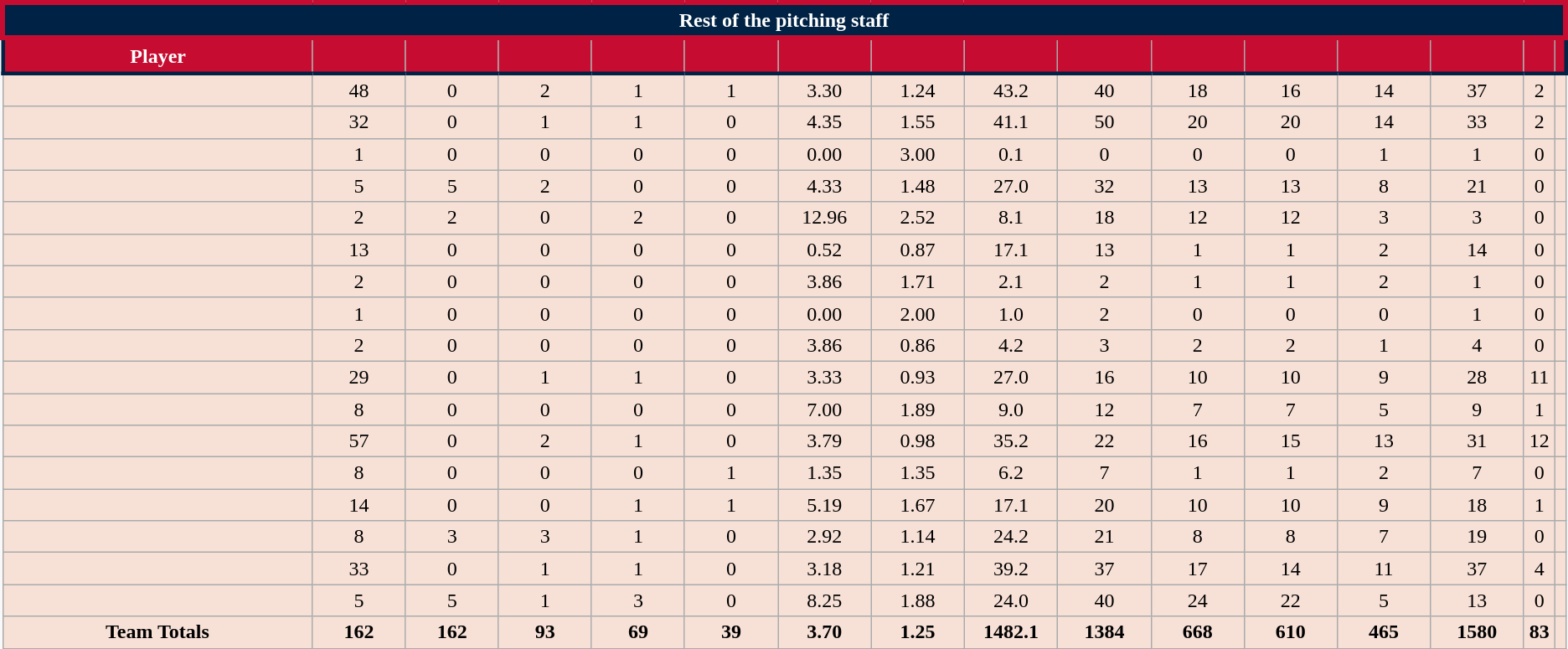<table class="wikitable sortable mw-collapsible mw-collapsed">
<tr>
<th colspan=16 style="background:#024; border: 4px solid #c60c30;color:white;">Rest of the pitching staff</th>
</tr>
<tr>
<th style="background:#c60c30; width:20%; color:#fff; border-top: 3px solid #024; border-bottom: 3px solid #024; border-left: 3px solid #024;">Player</th>
<th style="background:#c60c30; width:6%; color:#fff; border-top: 3px solid #024; border-bottom: 3px solid #024;"></th>
<th style="background:#c60c30; width:6%; color:#fff; border-top: 3px solid #024; border-bottom: 3px solid #024;"></th>
<th style="background:#c60c30; width:6%; color:#fff; border-top: 3px solid #024; border-bottom: 3px solid #024;"></th>
<th style="background:#c60c30; width:6%; color:#fff; border-top: 3px solid #024; border-bottom: 3px solid #024;"></th>
<th style="background:#c60c30; width:6%; color:#fff; border-top: 3px solid #024; border-bottom: 3px solid #024;"></th>
<th style="background:#c60c30; width:6%; color:#fff; border-top: 3px solid #024; border-bottom: 3px solid #024;"></th>
<th style="background:#c60c30; width:6%; color:#fff; border-top: 3px solid #024; border-bottom: 3px solid #024;"></th>
<th style="background:#c60c30; width:6%; color:#fff; border-top: 3px solid #024; border-bottom: 3px solid #024;"></th>
<th style="background:#c60c30; width:6%; color:#fff; border-top: 3px solid #024; border-bottom: 3px solid #024;"></th>
<th style="background:#c60c30; width:6%; color:#fff; border-top: 3px solid #024; border-bottom: 3px solid #024;"></th>
<th style="background:#c60c30; width:6%; color:#fff; border-top: 3px solid #024; border-bottom: 3px solid #024;"></th>
<th style="background:#c60c30; width:6%; color:#fff; border-top: 3px solid #024; border-bottom: 3px solid #024;"></th>
<th style="background:#c60c30; width:6%; color:#fff; border-top: 3px solid #024; border-bottom: 3px solid #024;"></th>
<th style="background:#c60c30; width:6%; color:#fff; border-top: 3px solid #024; border-bottom: 3px solid #024;"></th>
<th style="background:#c60c30; width:6%; color:#fff; border-top: 3px solid #024; border-bottom: 3px solid #024; border-right: 3px solid #024;"></th>
</tr>
<tr style="text-align:center; background:#f7e1d7;">
<td></td>
<td>48</td>
<td>0</td>
<td>2</td>
<td>1</td>
<td>1</td>
<td>3.30</td>
<td>1.24</td>
<td>43.2</td>
<td>40</td>
<td>18</td>
<td>16</td>
<td>14</td>
<td>37</td>
<td>2</td>
<td></td>
</tr>
<tr style="text-align:center; background:#f7e1d7;">
<td></td>
<td>32</td>
<td>0</td>
<td>1</td>
<td>1</td>
<td>0</td>
<td>4.35</td>
<td>1.55</td>
<td>41.1</td>
<td>50</td>
<td>20</td>
<td>20</td>
<td>14</td>
<td>33</td>
<td>2</td>
<td></td>
</tr>
<tr style="text-align:center; background:#f7e1d7;">
<td></td>
<td>1</td>
<td>0</td>
<td>0</td>
<td>0</td>
<td>0</td>
<td>0.00</td>
<td>3.00</td>
<td>0.1</td>
<td>0</td>
<td>0</td>
<td>0</td>
<td>1</td>
<td>1</td>
<td>0</td>
<td></td>
</tr>
<tr style="text-align:center; background:#f7e1d7;">
<td></td>
<td>5</td>
<td>5</td>
<td>2</td>
<td>0</td>
<td>0</td>
<td>4.33</td>
<td>1.48</td>
<td>27.0</td>
<td>32</td>
<td>13</td>
<td>13</td>
<td>8</td>
<td>21</td>
<td>0</td>
<td></td>
</tr>
<tr style="text-align:center; background:#f7e1d7;">
<td></td>
<td>2</td>
<td>2</td>
<td>0</td>
<td>2</td>
<td>0</td>
<td>12.96</td>
<td>2.52</td>
<td>8.1</td>
<td>18</td>
<td>12</td>
<td>12</td>
<td>3</td>
<td>3</td>
<td>0</td>
<td></td>
</tr>
<tr style="text-align:center; background:#f7e1d7;">
<td></td>
<td>13</td>
<td>0</td>
<td>0</td>
<td>0</td>
<td>0</td>
<td>0.52</td>
<td>0.87</td>
<td>17.1</td>
<td>13</td>
<td>1</td>
<td>1</td>
<td>2</td>
<td>14</td>
<td>0</td>
<td></td>
</tr>
<tr style="text-align:center; background:#f7e1d7;">
<td></td>
<td>2</td>
<td>0</td>
<td>0</td>
<td>0</td>
<td>0</td>
<td>3.86</td>
<td>1.71</td>
<td>2.1</td>
<td>2</td>
<td>1</td>
<td>1</td>
<td>2</td>
<td>1</td>
<td>0</td>
<td></td>
</tr>
<tr style="text-align:center; background:#f7e1d7;">
<td></td>
<td>1</td>
<td>0</td>
<td>0</td>
<td>0</td>
<td>0</td>
<td>0.00</td>
<td>2.00</td>
<td>1.0</td>
<td>2</td>
<td>0</td>
<td>0</td>
<td>0</td>
<td>1</td>
<td>0</td>
<td></td>
</tr>
<tr style="text-align:center; background:#f7e1d7;">
<td></td>
<td>2</td>
<td>0</td>
<td>0</td>
<td>0</td>
<td>0</td>
<td>3.86</td>
<td>0.86</td>
<td>4.2</td>
<td>3</td>
<td>2</td>
<td>2</td>
<td>1</td>
<td>4</td>
<td>0</td>
<td></td>
</tr>
<tr style="text-align:center; background:#f7e1d7;">
<td></td>
<td>29</td>
<td>0</td>
<td>1</td>
<td>1</td>
<td>0</td>
<td>3.33</td>
<td>0.93</td>
<td>27.0</td>
<td>16</td>
<td>10</td>
<td>10</td>
<td>9</td>
<td>28</td>
<td>11</td>
<td></td>
</tr>
<tr style="text-align:center; background:#f7e1d7;">
<td></td>
<td>8</td>
<td>0</td>
<td>0</td>
<td>0</td>
<td>0</td>
<td>7.00</td>
<td>1.89</td>
<td>9.0</td>
<td>12</td>
<td>7</td>
<td>7</td>
<td>5</td>
<td>9</td>
<td>1</td>
<td></td>
</tr>
<tr style="text-align:center; background:#f7e1d7;">
<td></td>
<td>57</td>
<td>0</td>
<td>2</td>
<td>1</td>
<td>0</td>
<td>3.79</td>
<td>0.98</td>
<td>35.2</td>
<td>22</td>
<td>16</td>
<td>15</td>
<td>13</td>
<td>31</td>
<td>12</td>
<td></td>
</tr>
<tr style="text-align:center; background:#f7e1d7;">
<td></td>
<td>8</td>
<td>0</td>
<td>0</td>
<td>0</td>
<td>1</td>
<td>1.35</td>
<td>1.35</td>
<td>6.2</td>
<td>7</td>
<td>1</td>
<td>1</td>
<td>2</td>
<td>7</td>
<td>0</td>
<td></td>
</tr>
<tr style="text-align:center; background:#f7e1d7;">
<td></td>
<td>14</td>
<td>0</td>
<td>0</td>
<td>1</td>
<td>1</td>
<td>5.19</td>
<td>1.67</td>
<td>17.1</td>
<td>20</td>
<td>10</td>
<td>10</td>
<td>9</td>
<td>18</td>
<td>1</td>
<td></td>
</tr>
<tr style="text-align:center; background:#f7e1d7;">
<td></td>
<td>8</td>
<td>3</td>
<td>3</td>
<td>1</td>
<td>0</td>
<td>2.92</td>
<td>1.14</td>
<td>24.2</td>
<td>21</td>
<td>8</td>
<td>8</td>
<td>7</td>
<td>19</td>
<td>0</td>
<td></td>
</tr>
<tr style="text-align:center; background:#f7e1d7;">
<td></td>
<td>33</td>
<td>0</td>
<td>1</td>
<td>1</td>
<td>0</td>
<td>3.18</td>
<td>1.21</td>
<td>39.2</td>
<td>37</td>
<td>17</td>
<td>14</td>
<td>11</td>
<td>37</td>
<td>4</td>
<td></td>
</tr>
<tr style="text-align:center; background:#f7e1d7;">
<td></td>
<td>5</td>
<td>5</td>
<td>1</td>
<td>3</td>
<td>0</td>
<td>8.25</td>
<td>1.88</td>
<td>24.0</td>
<td>40</td>
<td>24</td>
<td>22</td>
<td>5</td>
<td>13</td>
<td>0</td>
<td></td>
</tr>
<tr style="text-align:center; background:#f7e1d7;">
<td><strong>Team Totals</strong></td>
<td><strong>162</strong></td>
<td><strong>162</strong></td>
<td><strong>93</strong></td>
<td><strong>69</strong></td>
<td><strong>39</strong></td>
<td><strong>3.70</strong></td>
<td><strong>1.25</strong></td>
<td><strong>1482.1</strong></td>
<td><strong>1384</strong></td>
<td><strong>668</strong></td>
<td><strong>610</strong></td>
<td><strong>465</strong></td>
<td><strong>1580</strong></td>
<td><strong>83</strong></td>
<td></td>
</tr>
</table>
